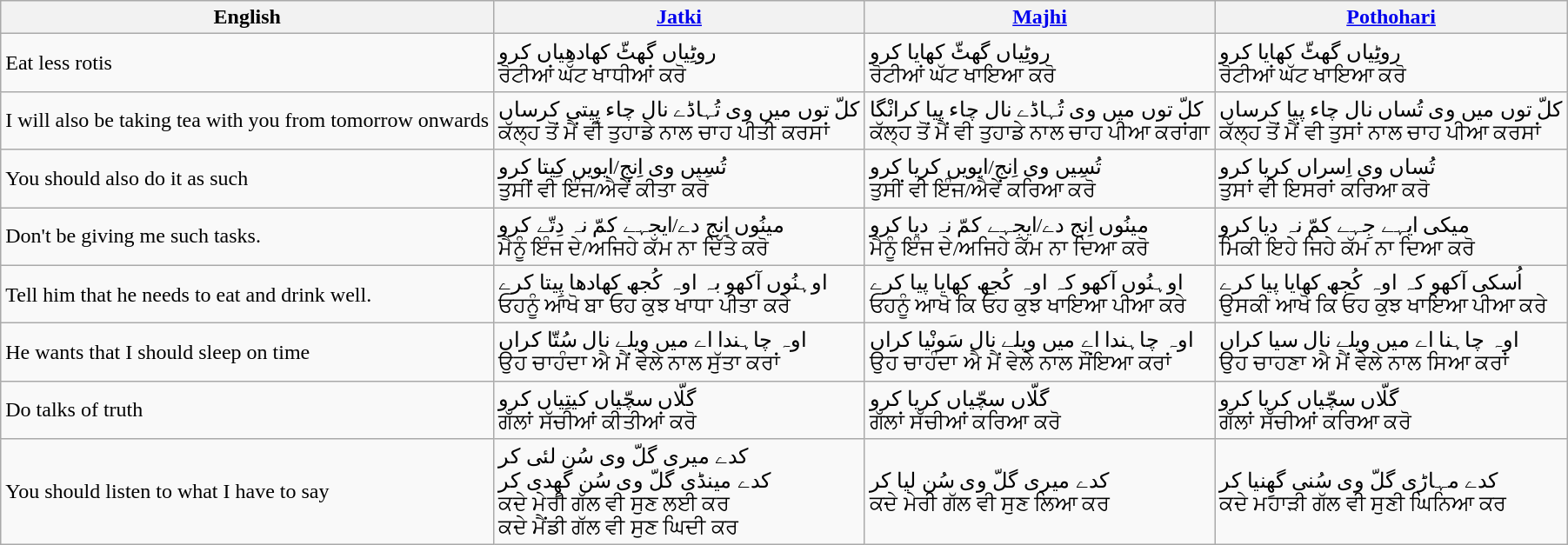<table class="wikitable">
<tr>
<th>English</th>
<th><a href='#'>Jatki</a></th>
<th><a href='#'>Majhi</a></th>
<th><a href='#'>Pothohari</a></th>
</tr>
<tr>
<td>Eat less rotis</td>
<td>روٹِیاں گھٹّ کھادھِیاں کرو<br>ਰੋਟੀਆਂ ਘੱਟ ਖਾਧੀਆਂ ਕਰੋ</td>
<td>روٹِیاں گھٹّ کھایا کرو<br>ਰੋਟੀਆਂ ਘੱਟ ਖਾਇਆ ਕਰੋ</td>
<td>روٹِیاں گھٹّ کھایا کرو<br>ਰੋਟੀਆਂ ਘੱਟ ਖਾਇਆ ਕਰੋ</td>
</tr>
<tr>
<td>I will also be taking tea with you from tomorrow onwards</td>
<td>کلّ توں میں وی تُہاڈے نال چاء پِیتی کرساں<br>ਕੱਲ੍ਹ ਤੋਂ ਮੈਂ ਵੀ ਤੁਹਾਡੇ ਨਾਲ ਚਾਹ ਪੀਤੀ ਕਰਸਾਂ</td>
<td>کلّ توں میں وی تُہاڈے نال چاء پیا کرانْگا<br>ਕੱਲ੍ਹ ਤੋਂ ਮੈਂ ਵੀ ਤੁਹਾਡੇ ਨਾਲ ਚਾਹ ਪੀਆ ਕਰਾਂਗਾ</td>
<td>کلّ توں میں وی تُساں نال چاء پیا کرساں<br>ਕੱਲ੍ਹ ਤੋਂ ਮੈਂ ਵੀ ਤੁਸਾਂ ਨਾਲ ਚਾਹ ਪੀਆ ਕਰਸਾਂ</td>
</tr>
<tr>
<td>You should also do it as such</td>
<td>تُسِیں وی اِنج/ایویں کِیتا کرو<br>ਤੁਸੀਂ ਵੀ ਇੰਜ/ਐਵੇਂ ਕੀਤਾ ਕਰੋ</td>
<td>تُسِیں وی اِنج/ایویں کریا کرو<br>ਤੁਸੀਂ ਵੀ ਇੰਜ/ਐਵੇਂ ਕਰਿਆ ਕਰੋ</td>
<td>تُساں وی اِسراں کریا کرو<br>ਤੁਸਾਂ ਵੀ ਇਸਰਾਂ ਕਰਿਆ ਕਰੋ</td>
</tr>
<tr>
<td>Don't be giving me such tasks.</td>
<td>مینُوں اِنج دے/ایجہے کمّ نہ دِتّے کرو<br>ਮੈਨੂੰ ਇੰਜ ਦੇ/ਅਜਿਹੇ ਕੱਮ ਨਾ ਦਿੱਤੇ ਕਰੋ</td>
<td>مینُوں اِنج دے/ایجِہے کمّ نہ دیا کرو<br>ਮੈਨੂੰ ਇੰਜ ਦੇ/ਅਜਿਹੇ ਕੱਮ ਨਾ ਦਿਆ ਕਰੋ</td>
<td>میکی ایہے جِہے کمّ نہ دیا کرو<br>ਮਿਕੀ ਇਹੇ ਜਿਹੇ ਕੱਮ ਨਾ ਦਿਆ ਕਰੋ</td>
</tr>
<tr>
<td>Tell him that he needs to eat and drink well.</td>
<td>اوہنُوں آکھو بہ اوہ کُجھ کھادھا پِیتا کرے<br>ਓਹਨੂੰ ਆਖੋ ਬਾ ਓਹ ਕੁਝ ਖਾਧਾ ਪੀਤਾ ਕਰੇ</td>
<td>اوہنُوں آکھو کہ اوہ کُجھ کھایا پیا کرے<br>ਓਹਨੂੰ ਆਖੋ ਕਿ ਓਹ ਕੁਝ ਖਾਇਆ ਪੀਆ ਕਰੇ</td>
<td>اُسکی آکھو کہ اوہ کُجھ کھایا پیا کرے<br>ਉਸਕੀ ਆਖੋ ਕਿ ਓਹ ਕੁਝ ਖਾਇਆ ਪੀਆ ਕਰੇ</td>
</tr>
<tr>
<td>He wants that I should sleep on time</td>
<td>اوہ چاہندا اے میں ویلے نال سُتّا کراں<br>ਉਹ ਚਾਹੰਦਾ ਐ ਮੈਂ ਵੇਲੇ ਨਾਲ ਸੁੱਤਾ ਕਰਾਂ</td>
<td>اوہ چاہندا اے میں ویلے نال سَونْیا کراں<br>ਉਹ ਚਾਹੰਦਾ ਐ ਮੈਂ ਵੇਲੇ ਨਾਲ ਸੌਂਇਆ ਕਰਾਂ</td>
<td>اوہ چاہنا اے میں ویلے نال سیا کراں<br>ਉਹ ਚਾਹਣਾ ਐ ਮੈਂ ਵੇਲੇ ਨਾਲ ਸਿਆ ਕਰਾਂ</td>
</tr>
<tr>
<td>Do talks of truth</td>
<td>گلّاں سچّیاں کیتِیاں کرو<br>ਗੱਲਾਂ ਸੱਚੀਆਂ ਕੀਤੀਆਂ ਕਰੋ</td>
<td>گلّاں سچّیاں کریا کرو<br>ਗੱਲਾਂ ਸੱਚੀਆਂ ਕਰਿਆ ਕਰੋ</td>
<td>گلّاں سچّیاں کریا کرو<br>ਗੱਲਾਂ ਸੱਚੀਆਂ ਕਰਿਆ ਕਰੋ</td>
</tr>
<tr>
<td>You should listen to what I have to say</td>
<td>کدے میری گلّ وی سُن لئی کر<br>کدے مینڈی گلّ وی سُن گھِدی کر<br>ਕਦੇ ਮੇਰੀ ਗੱਲ ਵੀ ਸੁਣ ਲਈ ਕਰ<br>ਕਦੇ ਮੈਂਡੀ ਗੱਲ ਵੀ ਸੁਣ ਘਿਦੀ ਕਰ</td>
<td>کدے میری گلّ وی سُن لیا کر<br>ਕਦੇ ਮੇਰੀ ਗੱਲ ਵੀ ਸੁਣ ਲਿਆ ਕਰ</td>
<td>کدے مہاڑی گلّ وی سُنی گھِنیا کر<br>ਕਦੇ ਮਹਾੜੀ ਗੱਲ ਵੀ ਸੁਣੀ ਘਿਨਿਆ ਕਰ</td>
</tr>
</table>
